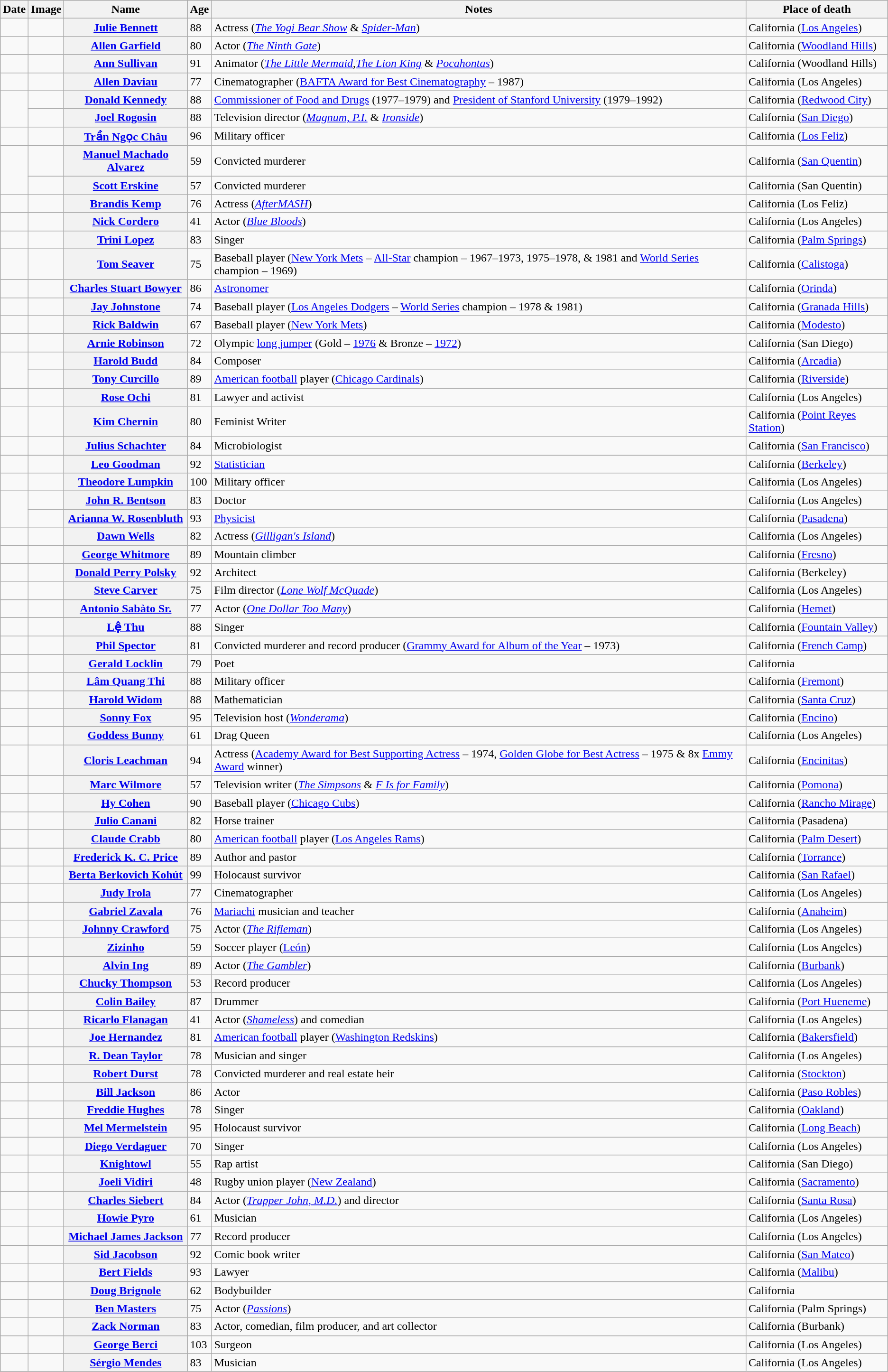<table class="wikitable sortable plainrowheaders">
<tr valign=bottom>
<th scope="col">Date</th>
<th scope="col">Image</th>
<th scope="col">Name</th>
<th scope="col">Age</th>
<th scope="col">Notes</th>
<th scope="col">Place of death</th>
</tr>
<tr>
<td></td>
<td></td>
<th scope="row"><a href='#'>Julie Bennett</a></th>
<td>88</td>
<td>Actress (<em><a href='#'>The Yogi Bear Show</a></em> & <em><a href='#'>Spider-Man</a></em>)</td>
<td>California (<a href='#'>Los Angeles</a>)</td>
</tr>
<tr>
<td></td>
<td></td>
<th scope="row"><a href='#'>Allen Garfield</a></th>
<td>80</td>
<td>Actor (<em><a href='#'>The Ninth Gate</a></em>)</td>
<td>California (<a href='#'>Woodland Hills</a>)</td>
</tr>
<tr>
<td></td>
<td></td>
<th scope="row"><a href='#'>Ann Sullivan</a></th>
<td>91</td>
<td>Animator (<em><a href='#'>The Little Mermaid</a></em>,<em><a href='#'>The Lion King</a></em> & <em><a href='#'>Pocahontas</a></em>)</td>
<td>California (Woodland Hills)</td>
</tr>
<tr>
<td></td>
<td></td>
<th scope="row"><a href='#'>Allen Daviau</a></th>
<td>77</td>
<td>Cinematographer (<a href='#'>BAFTA Award for Best Cinematography</a> – 1987)</td>
<td>California (Los Angeles)</td>
</tr>
<tr>
<td rowspan="2"></td>
<td></td>
<th scope="row"><a href='#'>Donald Kennedy</a></th>
<td>88</td>
<td><a href='#'>Commissioner of Food and Drugs</a> (1977–1979) and <a href='#'>President of Stanford University</a> (1979–1992)</td>
<td>California (<a href='#'>Redwood City</a>)</td>
</tr>
<tr>
<td></td>
<th scope="row"><a href='#'>Joel Rogosin</a></th>
<td>88</td>
<td>Television director (<em><a href='#'>Magnum, P.I.</a></em> & <em><a href='#'>Ironside</a></em>)</td>
<td>California (<a href='#'>San Diego</a>)</td>
</tr>
<tr>
<td></td>
<td></td>
<th scope="row"><a href='#'>Trần Ngọc Châu</a></th>
<td>96</td>
<td>Military officer</td>
<td>California (<a href='#'>Los Feliz</a>)</td>
</tr>
<tr>
<td rowspan="2"></td>
<td></td>
<th scope="row"><a href='#'>Manuel Machado Alvarez</a></th>
<td>59</td>
<td>Convicted murderer</td>
<td>California (<a href='#'>San Quentin</a>)</td>
</tr>
<tr>
<td></td>
<th scope="row"><a href='#'>Scott Erskine</a></th>
<td>57</td>
<td>Convicted murderer</td>
<td>California (San Quentin)</td>
</tr>
<tr>
<td></td>
<td></td>
<th scope="row"><a href='#'>Brandis Kemp</a></th>
<td>76</td>
<td>Actress (<em><a href='#'>AfterMASH</a></em>)</td>
<td>California (Los Feliz)</td>
</tr>
<tr>
<td></td>
<td></td>
<th scope="row"><a href='#'>Nick Cordero</a></th>
<td>41</td>
<td>Actor (<em><a href='#'>Blue Bloods</a></em>)</td>
<td>California (Los Angeles)</td>
</tr>
<tr>
<td></td>
<td></td>
<th scope="row"><a href='#'>Trini Lopez</a></th>
<td>83</td>
<td>Singer</td>
<td>California (<a href='#'>Palm Springs</a>)</td>
</tr>
<tr>
<td></td>
<td></td>
<th scope="row"><a href='#'>Tom Seaver</a></th>
<td>75</td>
<td>Baseball player (<a href='#'>New York Mets</a> – <a href='#'>All-Star</a> champion – 1967–1973, 1975–1978, & 1981 and <a href='#'>World Series</a> champion – 1969)</td>
<td>California (<a href='#'>Calistoga</a>)</td>
</tr>
<tr>
<td></td>
<td></td>
<th scope="row"><a href='#'>Charles Stuart Bowyer</a></th>
<td>86</td>
<td><a href='#'>Astronomer</a></td>
<td>California (<a href='#'>Orinda</a>)</td>
</tr>
<tr>
<td></td>
<td></td>
<th scope="row"><a href='#'>Jay Johnstone</a></th>
<td>74</td>
<td>Baseball player (<a href='#'>Los Angeles Dodgers</a> – <a href='#'>World Series</a> champion – 1978 & 1981)</td>
<td>California (<a href='#'>Granada Hills</a>)</td>
</tr>
<tr>
<td></td>
<td></td>
<th scope="row"><a href='#'>Rick Baldwin</a></th>
<td>67</td>
<td>Baseball player (<a href='#'>New York Mets</a>)</td>
<td>California (<a href='#'>Modesto</a>)</td>
</tr>
<tr>
<td></td>
<td></td>
<th scope="row"><a href='#'>Arnie Robinson</a></th>
<td>72</td>
<td>Olympic <a href='#'>long jumper</a> (Gold – <a href='#'>1976</a> & Bronze – <a href='#'>1972</a>)</td>
<td>California (San Diego)</td>
</tr>
<tr>
<td rowspan="2"></td>
<td></td>
<th scope="row"><a href='#'>Harold Budd</a></th>
<td>84</td>
<td>Composer</td>
<td>California (<a href='#'>Arcadia</a>)</td>
</tr>
<tr>
<td></td>
<th scope="row"><a href='#'>Tony Curcillo</a></th>
<td>89</td>
<td><a href='#'>American football</a> player (<a href='#'>Chicago Cardinals</a>)</td>
<td>California (<a href='#'>Riverside</a>)</td>
</tr>
<tr>
<td></td>
<td></td>
<th scope="row"><a href='#'>Rose Ochi</a></th>
<td>81</td>
<td>Lawyer and activist</td>
<td>California (Los Angeles)</td>
</tr>
<tr>
<td></td>
<td></td>
<th scope="row"><a href='#'>Kim Chernin</a></th>
<td>80</td>
<td>Feminist Writer</td>
<td>California (<a href='#'>Point Reyes Station</a>)</td>
</tr>
<tr>
<td></td>
<td></td>
<th scope="row"><a href='#'>Julius Schachter</a></th>
<td>84</td>
<td>Microbiologist</td>
<td>California (<a href='#'>San Francisco</a>)</td>
</tr>
<tr>
<td></td>
<td></td>
<th scope="row"><a href='#'>Leo Goodman</a></th>
<td>92</td>
<td><a href='#'>Statistician</a></td>
<td>California (<a href='#'>Berkeley</a>)</td>
</tr>
<tr>
<td></td>
<td></td>
<th scope="row"><a href='#'>Theodore Lumpkin</a></th>
<td>100</td>
<td>Military officer</td>
<td>California (Los Angeles)</td>
</tr>
<tr>
<td rowspan="2"></td>
<td></td>
<th scope="row"><a href='#'>John R. Bentson</a></th>
<td>83</td>
<td>Doctor</td>
<td>California (Los Angeles)</td>
</tr>
<tr>
<td></td>
<th scope="row"><a href='#'>Arianna W. Rosenbluth</a></th>
<td>93</td>
<td><a href='#'>Physicist</a></td>
<td>California (<a href='#'>Pasadena</a>)</td>
</tr>
<tr>
<td></td>
<td></td>
<th scope="row"><a href='#'>Dawn Wells</a></th>
<td>82</td>
<td>Actress (<em><a href='#'>Gilligan's Island</a></em>)</td>
<td>California (Los Angeles)</td>
</tr>
<tr>
<td></td>
<td></td>
<th scope="row"><a href='#'>George Whitmore</a></th>
<td>89</td>
<td>Mountain climber</td>
<td>California (<a href='#'>Fresno</a>)</td>
</tr>
<tr>
<td></td>
<td></td>
<th scope="row"><a href='#'>Donald Perry Polsky</a></th>
<td>92</td>
<td>Architect</td>
<td>California (Berkeley)</td>
</tr>
<tr>
<td></td>
<td></td>
<th scope="row"><a href='#'>Steve Carver</a></th>
<td>75</td>
<td>Film director (<em><a href='#'>Lone Wolf McQuade</a></em>)</td>
<td>California (Los Angeles)</td>
</tr>
<tr>
<td></td>
<td></td>
<th scope="row"><a href='#'>Antonio Sabàto Sr.</a></th>
<td>77</td>
<td>Actor (<em><a href='#'>One Dollar Too Many</a></em>)</td>
<td>California (<a href='#'>Hemet</a>)</td>
</tr>
<tr>
<td></td>
<td></td>
<th scope="row"><a href='#'>Lệ Thu</a></th>
<td>88</td>
<td>Singer</td>
<td>California (<a href='#'>Fountain Valley</a>)</td>
</tr>
<tr>
<td></td>
<td></td>
<th scope="row"><a href='#'>Phil Spector</a></th>
<td>81</td>
<td>Convicted murderer and record producer (<a href='#'>Grammy Award for Album of the Year</a> – 1973)</td>
<td>California (<a href='#'>French Camp</a>)</td>
</tr>
<tr>
<td></td>
<td></td>
<th scope="row"><a href='#'>Gerald Locklin</a></th>
<td>79</td>
<td>Poet</td>
<td>California</td>
</tr>
<tr>
<td></td>
<td></td>
<th scope="row"><a href='#'>Lâm Quang Thi</a></th>
<td>88</td>
<td>Military officer</td>
<td>California (<a href='#'>Fremont</a>)</td>
</tr>
<tr>
<td></td>
<td></td>
<th scope="row"><a href='#'>Harold Widom</a></th>
<td>88</td>
<td>Mathematician</td>
<td>California (<a href='#'>Santa Cruz</a>)</td>
</tr>
<tr>
<td></td>
<td></td>
<th scope="row"><a href='#'>Sonny Fox</a></th>
<td>95</td>
<td>Television host  (<em><a href='#'>Wonderama</a></em>)</td>
<td>California (<a href='#'>Encino</a>)</td>
</tr>
<tr>
<td></td>
<td></td>
<th scope="row"><a href='#'>Goddess Bunny</a></th>
<td>61</td>
<td>Drag Queen</td>
<td>California (Los Angeles)</td>
</tr>
<tr>
<td></td>
<td></td>
<th scope="row"><a href='#'>Cloris Leachman</a></th>
<td>94</td>
<td>Actress (<a href='#'>Academy Award for Best Supporting Actress</a> – 1974, <a href='#'>Golden Globe for Best Actress</a> – 1975 & 8x <a href='#'>Emmy Award</a> winner)</td>
<td>California (<a href='#'>Encinitas</a>)</td>
</tr>
<tr>
<td></td>
<td></td>
<th scope="row"><a href='#'>Marc Wilmore</a></th>
<td>57</td>
<td>Television writer (<em><a href='#'>The Simpsons</a></em> & <em><a href='#'>F Is for Family</a></em>)</td>
<td>California (<a href='#'>Pomona</a>)</td>
</tr>
<tr>
<td></td>
<td></td>
<th scope="row"><a href='#'>Hy Cohen</a></th>
<td>90</td>
<td>Baseball player (<a href='#'>Chicago Cubs</a>)</td>
<td>California (<a href='#'>Rancho Mirage</a>)</td>
</tr>
<tr>
<td></td>
<td></td>
<th scope="row"><a href='#'>Julio Canani</a></th>
<td>82</td>
<td>Horse trainer</td>
<td>California (Pasadena)</td>
</tr>
<tr>
<td></td>
<td></td>
<th scope="row"><a href='#'>Claude Crabb</a></th>
<td>80</td>
<td><a href='#'>American football</a> player (<a href='#'>Los Angeles Rams</a>)</td>
<td>California (<a href='#'>Palm Desert</a>)</td>
</tr>
<tr>
<td></td>
<td></td>
<th scope="row"><a href='#'>Frederick K. C. Price</a></th>
<td>89</td>
<td>Author and pastor</td>
<td>California (<a href='#'>Torrance</a>)</td>
</tr>
<tr>
<td></td>
<td></td>
<th scope="row"><a href='#'>Berta Berkovich Kohút</a></th>
<td>99</td>
<td>Holocaust survivor</td>
<td>California (<a href='#'>San Rafael</a>)</td>
</tr>
<tr>
<td></td>
<td></td>
<th scope="row"><a href='#'>Judy Irola</a></th>
<td>77</td>
<td>Cinematographer</td>
<td>California (Los Angeles)</td>
</tr>
<tr>
<td></td>
<td></td>
<th scope="row"><a href='#'>Gabriel Zavala</a></th>
<td>76</td>
<td><a href='#'>Mariachi</a> musician and teacher</td>
<td>California (<a href='#'>Anaheim</a>)</td>
</tr>
<tr>
<td></td>
<td></td>
<th scope="row"><a href='#'>Johnny Crawford</a></th>
<td>75</td>
<td>Actor (<em><a href='#'>The Rifleman</a></em>)</td>
<td>California (Los Angeles)</td>
</tr>
<tr>
<td></td>
<td></td>
<th scope="row"><a href='#'>Zizinho</a></th>
<td>59</td>
<td>Soccer player (<a href='#'>León</a>)</td>
<td>California (Los Angeles)</td>
</tr>
<tr>
<td></td>
<td></td>
<th scope="row"><a href='#'>Alvin Ing</a></th>
<td>89</td>
<td>Actor (<em><a href='#'>The Gambler</a></em>)</td>
<td>California (<a href='#'>Burbank</a>)</td>
</tr>
<tr>
<td></td>
<td></td>
<th scope="row"><a href='#'>Chucky Thompson</a></th>
<td>53</td>
<td>Record producer</td>
<td>California (Los Angeles)</td>
</tr>
<tr>
<td></td>
<td></td>
<th scope="row"><a href='#'>Colin Bailey</a></th>
<td>87</td>
<td>Drummer</td>
<td>California (<a href='#'>Port Hueneme</a>)</td>
</tr>
<tr>
<td></td>
<td></td>
<th scope="row"><a href='#'>Ricarlo Flanagan</a></th>
<td>41</td>
<td>Actor (<em><a href='#'>Shameless</a></em>) and comedian</td>
<td>California (Los Angeles)</td>
</tr>
<tr>
<td></td>
<td></td>
<th scope="row"><a href='#'>Joe Hernandez</a></th>
<td>81</td>
<td><a href='#'>American football</a> player (<a href='#'>Washington Redskins</a>)</td>
<td>California (<a href='#'>Bakersfield</a>)</td>
</tr>
<tr>
<td></td>
<td></td>
<th scope="row"><a href='#'>R. Dean Taylor</a></th>
<td>78</td>
<td>Musician and singer</td>
<td>California (Los Angeles)</td>
</tr>
<tr>
<td></td>
<td></td>
<th scope="row"><a href='#'>Robert Durst</a></th>
<td>78</td>
<td>Convicted murderer and real estate heir</td>
<td>California (<a href='#'>Stockton</a>)</td>
</tr>
<tr>
<td></td>
<td></td>
<th scope="row"><a href='#'>Bill Jackson</a></th>
<td>86</td>
<td>Actor</td>
<td>California (<a href='#'>Paso Robles</a>)</td>
</tr>
<tr>
<td></td>
<td></td>
<th scope="row"><a href='#'>Freddie Hughes</a></th>
<td>78</td>
<td>Singer</td>
<td>California (<a href='#'>Oakland</a>)</td>
</tr>
<tr>
<td></td>
<td></td>
<th scope="row"><a href='#'>Mel Mermelstein</a></th>
<td>95</td>
<td>Holocaust survivor</td>
<td>California (<a href='#'>Long Beach</a>)</td>
</tr>
<tr>
<td></td>
<td></td>
<th scope="row"><a href='#'>Diego Verdaguer</a></th>
<td>70</td>
<td>Singer</td>
<td>California (Los Angeles)</td>
</tr>
<tr>
<td></td>
<td></td>
<th scope="row"><a href='#'>Knightowl</a></th>
<td>55</td>
<td>Rap artist</td>
<td>California (San Diego)</td>
</tr>
<tr>
<td></td>
<td></td>
<th scope="row"><a href='#'>Joeli Vidiri</a></th>
<td>48</td>
<td>Rugby union player (<a href='#'>New Zealand</a>)</td>
<td>California (<a href='#'>Sacramento</a>)</td>
</tr>
<tr>
<td></td>
<td></td>
<th scope="row"><a href='#'>Charles Siebert</a></th>
<td>84</td>
<td>Actor (<em><a href='#'>Trapper John, M.D.</a></em>) and director</td>
<td>California (<a href='#'>Santa Rosa</a>)</td>
</tr>
<tr>
<td></td>
<td></td>
<th scope="row"><a href='#'>Howie Pyro</a></th>
<td>61</td>
<td>Musician</td>
<td>California (Los Angeles)</td>
</tr>
<tr>
<td></td>
<td></td>
<th scope="row"><a href='#'>Michael James Jackson</a></th>
<td>77</td>
<td>Record producer</td>
<td>California (Los Angeles)</td>
</tr>
<tr>
<td></td>
<td></td>
<th scope="row"><a href='#'>Sid Jacobson</a></th>
<td>92</td>
<td>Comic book writer</td>
<td>California (<a href='#'>San Mateo</a>)</td>
</tr>
<tr>
<td></td>
<td></td>
<th scope="row"><a href='#'>Bert Fields</a></th>
<td>93</td>
<td>Lawyer</td>
<td>California (<a href='#'>Malibu</a>)</td>
</tr>
<tr>
<td></td>
<td></td>
<th scope="row"><a href='#'>Doug Brignole</a></th>
<td>62</td>
<td>Bodybuilder</td>
<td>California</td>
</tr>
<tr>
<td></td>
<td></td>
<th scope="row"><a href='#'>Ben Masters</a></th>
<td>75</td>
<td>Actor (<a href='#'><em>Passions</em></a>)</td>
<td>California (Palm Springs)</td>
</tr>
<tr>
<td></td>
<td></td>
<th scope="row"><a href='#'>Zack Norman</a></th>
<td>83</td>
<td>Actor, comedian, film producer, and art collector</td>
<td>California (Burbank)</td>
</tr>
<tr>
<td></td>
<td></td>
<th scope="row"><a href='#'>George Berci</a></th>
<td>103</td>
<td>Surgeon</td>
<td>California (Los Angeles)</td>
</tr>
<tr>
<td></td>
<td></td>
<th scope="row"><a href='#'>Sérgio Mendes</a></th>
<td>83</td>
<td>Musician</td>
<td>California (Los Angeles)</td>
</tr>
</table>
